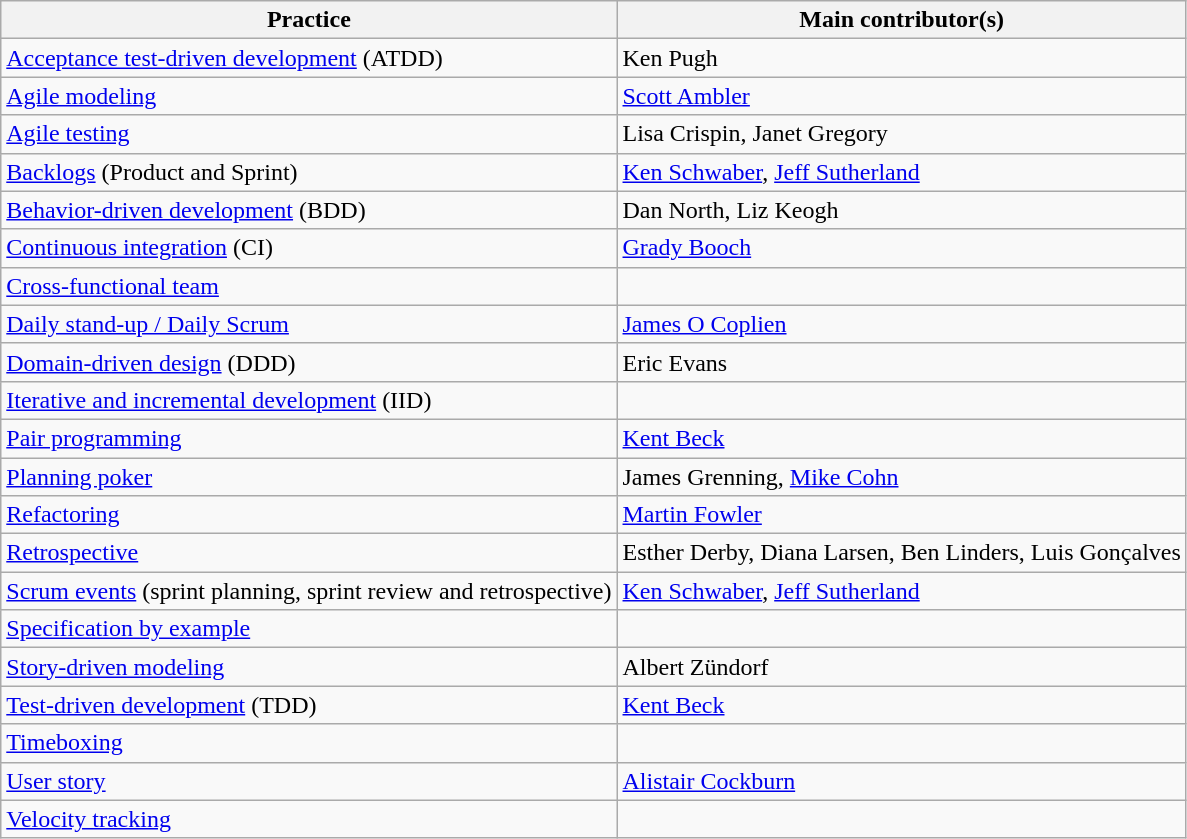<table class="wikitable">
<tr>
<th>Practice</th>
<th>Main contributor(s)</th>
</tr>
<tr>
<td><a href='#'>Acceptance test-driven development</a> (ATDD)</td>
<td>Ken Pugh</td>
</tr>
<tr>
<td><a href='#'>Agile modeling</a></td>
<td><a href='#'>Scott Ambler</a></td>
</tr>
<tr>
<td><a href='#'>Agile testing</a></td>
<td>Lisa Crispin, Janet Gregory</td>
</tr>
<tr>
<td><a href='#'>Backlogs</a> (Product and Sprint)</td>
<td><a href='#'>Ken Schwaber</a>, <a href='#'>Jeff Sutherland</a></td>
</tr>
<tr>
<td><a href='#'>Behavior-driven development</a> (BDD)</td>
<td>Dan North, Liz Keogh</td>
</tr>
<tr>
<td><a href='#'>Continuous integration</a> (CI)</td>
<td><a href='#'>Grady Booch</a></td>
</tr>
<tr>
<td><a href='#'>Cross-functional team</a></td>
<td></td>
</tr>
<tr>
<td><a href='#'>Daily stand-up / Daily Scrum</a></td>
<td><a href='#'>James O Coplien</a></td>
</tr>
<tr>
<td><a href='#'>Domain-driven design</a> (DDD)</td>
<td>Eric Evans</td>
</tr>
<tr>
<td><a href='#'>Iterative and incremental development</a> (IID)</td>
<td></td>
</tr>
<tr>
<td><a href='#'>Pair programming</a></td>
<td><a href='#'>Kent Beck</a></td>
</tr>
<tr>
<td><a href='#'>Planning poker</a></td>
<td>James Grenning, <a href='#'>Mike Cohn</a></td>
</tr>
<tr>
<td><a href='#'>Refactoring</a></td>
<td><a href='#'>Martin Fowler</a></td>
</tr>
<tr>
<td><a href='#'>Retrospective</a></td>
<td>Esther Derby, Diana Larsen, Ben Linders, Luis Gonçalves</td>
</tr>
<tr>
<td><a href='#'>Scrum events</a> (sprint planning, sprint review and retrospective)</td>
<td><a href='#'>Ken Schwaber</a>, <a href='#'>Jeff Sutherland</a></td>
</tr>
<tr>
<td><a href='#'>Specification by example</a></td>
<td></td>
</tr>
<tr>
<td><a href='#'>Story-driven modeling</a></td>
<td>Albert Zündorf</td>
</tr>
<tr>
<td><a href='#'>Test-driven development</a> (TDD)</td>
<td><a href='#'>Kent Beck</a></td>
</tr>
<tr>
<td><a href='#'>Timeboxing</a></td>
<td></td>
</tr>
<tr>
<td><a href='#'>User story</a></td>
<td><a href='#'>Alistair Cockburn</a></td>
</tr>
<tr>
<td><a href='#'>Velocity tracking</a></td>
<td></td>
</tr>
</table>
